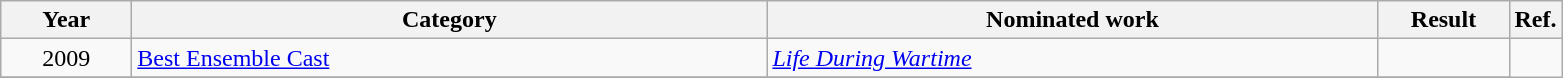<table class=wikitable>
<tr>
<th scope="col" style="width:5em;">Year</th>
<th scope="col" style="width:26em;">Category</th>
<th scope="col" style="width:25em;">Nominated work</th>
<th scope="col" style="width:5em;">Result</th>
<th>Ref.</th>
</tr>
<tr>
<td style="text-align:center;">2009</td>
<td><a href='#'>Best Ensemble Cast</a></td>
<td><em><a href='#'>Life During Wartime</a></em></td>
<td></td>
</tr>
<tr>
</tr>
</table>
